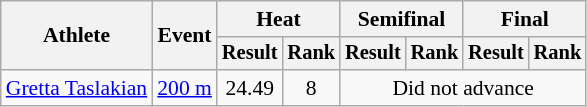<table class="wikitable" style="font-size:90%">
<tr>
<th rowspan="2">Athlete</th>
<th rowspan="2">Event</th>
<th colspan="2">Heat</th>
<th colspan="2">Semifinal</th>
<th colspan="2">Final</th>
</tr>
<tr style="font-size:95%">
<th>Result</th>
<th>Rank</th>
<th>Result</th>
<th>Rank</th>
<th>Result</th>
<th>Rank</th>
</tr>
<tr align=center>
<td align=left><a href='#'>Gretta Taslakian</a></td>
<td align=left><a href='#'>200 m</a></td>
<td>24.49</td>
<td>8</td>
<td colspan=4>Did not advance</td>
</tr>
</table>
